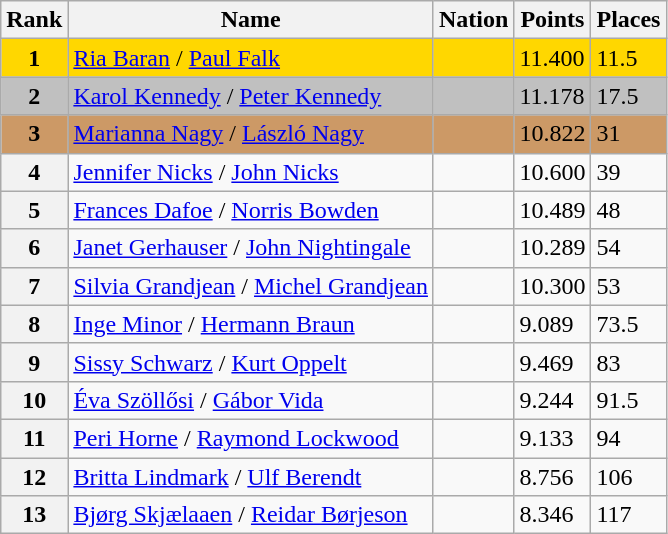<table class="wikitable">
<tr>
<th>Rank</th>
<th>Name</th>
<th>Nation</th>
<th>Points</th>
<th>Places</th>
</tr>
<tr bgcolor="gold">
<td align="center"><strong>1</strong></td>
<td><a href='#'>Ria Baran</a> / <a href='#'>Paul Falk</a></td>
<td></td>
<td>11.400</td>
<td>11.5</td>
</tr>
<tr bgcolor="silver">
<td align="center"><strong>2</strong></td>
<td><a href='#'>Karol Kennedy</a> / <a href='#'>Peter Kennedy</a></td>
<td></td>
<td>11.178</td>
<td>17.5</td>
</tr>
<tr bgcolor="cc9966">
<td align="center"><strong>3</strong></td>
<td><a href='#'>Marianna Nagy</a> / <a href='#'>László Nagy</a></td>
<td></td>
<td>10.822</td>
<td>31</td>
</tr>
<tr>
<th>4</th>
<td><a href='#'>Jennifer Nicks</a> / <a href='#'>John Nicks</a></td>
<td></td>
<td>10.600</td>
<td>39</td>
</tr>
<tr>
<th>5</th>
<td><a href='#'>Frances Dafoe</a> / <a href='#'>Norris Bowden</a></td>
<td></td>
<td>10.489</td>
<td>48</td>
</tr>
<tr>
<th>6</th>
<td><a href='#'>Janet Gerhauser</a> / <a href='#'>John Nightingale</a></td>
<td></td>
<td>10.289</td>
<td>54</td>
</tr>
<tr>
<th>7</th>
<td><a href='#'>Silvia Grandjean</a> / <a href='#'>Michel Grandjean</a></td>
<td></td>
<td>10.300</td>
<td>53</td>
</tr>
<tr>
<th>8</th>
<td><a href='#'>Inge Minor</a> / <a href='#'>Hermann Braun</a></td>
<td></td>
<td>9.089</td>
<td>73.5</td>
</tr>
<tr>
<th>9</th>
<td><a href='#'>Sissy Schwarz</a> / <a href='#'>Kurt Oppelt</a></td>
<td></td>
<td>9.469</td>
<td>83</td>
</tr>
<tr>
<th>10</th>
<td><a href='#'>Éva Szöllősi</a> / <a href='#'>Gábor Vida</a></td>
<td></td>
<td>9.244</td>
<td>91.5</td>
</tr>
<tr>
<th>11</th>
<td><a href='#'>Peri Horne</a> / <a href='#'>Raymond Lockwood</a></td>
<td></td>
<td>9.133</td>
<td>94</td>
</tr>
<tr>
<th>12</th>
<td><a href='#'>Britta Lindmark</a> / <a href='#'>Ulf Berendt</a></td>
<td></td>
<td>8.756</td>
<td>106</td>
</tr>
<tr>
<th>13</th>
<td><a href='#'>Bjørg Skjælaaen</a> / <a href='#'>Reidar Børjeson</a></td>
<td></td>
<td>8.346</td>
<td>117</td>
</tr>
</table>
